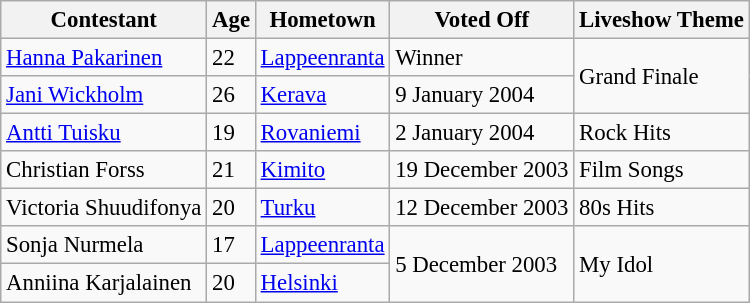<table class="wikitable" style="font-size:95%;">
<tr>
<th>Contestant</th>
<th>Age</th>
<th>Hometown</th>
<th>Voted Off</th>
<th>Liveshow Theme</th>
</tr>
<tr>
<td><a href='#'>Hanna Pakarinen</a></td>
<td>22</td>
<td><a href='#'>Lappeenranta</a></td>
<td>Winner</td>
<td rowspan="2">Grand Finale</td>
</tr>
<tr>
<td><a href='#'>Jani Wickholm</a></td>
<td>26</td>
<td><a href='#'>Kerava</a></td>
<td>9 January 2004</td>
</tr>
<tr>
<td><a href='#'>Antti Tuisku</a></td>
<td>19</td>
<td><a href='#'>Rovaniemi</a></td>
<td>2 January 2004</td>
<td>Rock Hits</td>
</tr>
<tr>
<td>Christian Forss</td>
<td>21</td>
<td><a href='#'>Kimito</a></td>
<td>19 December 2003</td>
<td>Film Songs</td>
</tr>
<tr>
<td>Victoria Shuudifonya</td>
<td>20</td>
<td><a href='#'>Turku</a></td>
<td>12 December 2003</td>
<td>80s Hits</td>
</tr>
<tr>
<td>Sonja Nurmela</td>
<td>17</td>
<td><a href='#'>Lappeenranta</a></td>
<td rowspan="2">5 December 2003</td>
<td rowspan="2">My Idol</td>
</tr>
<tr>
<td>Anniina Karjalainen</td>
<td>20</td>
<td><a href='#'>Helsinki</a></td>
</tr>
</table>
